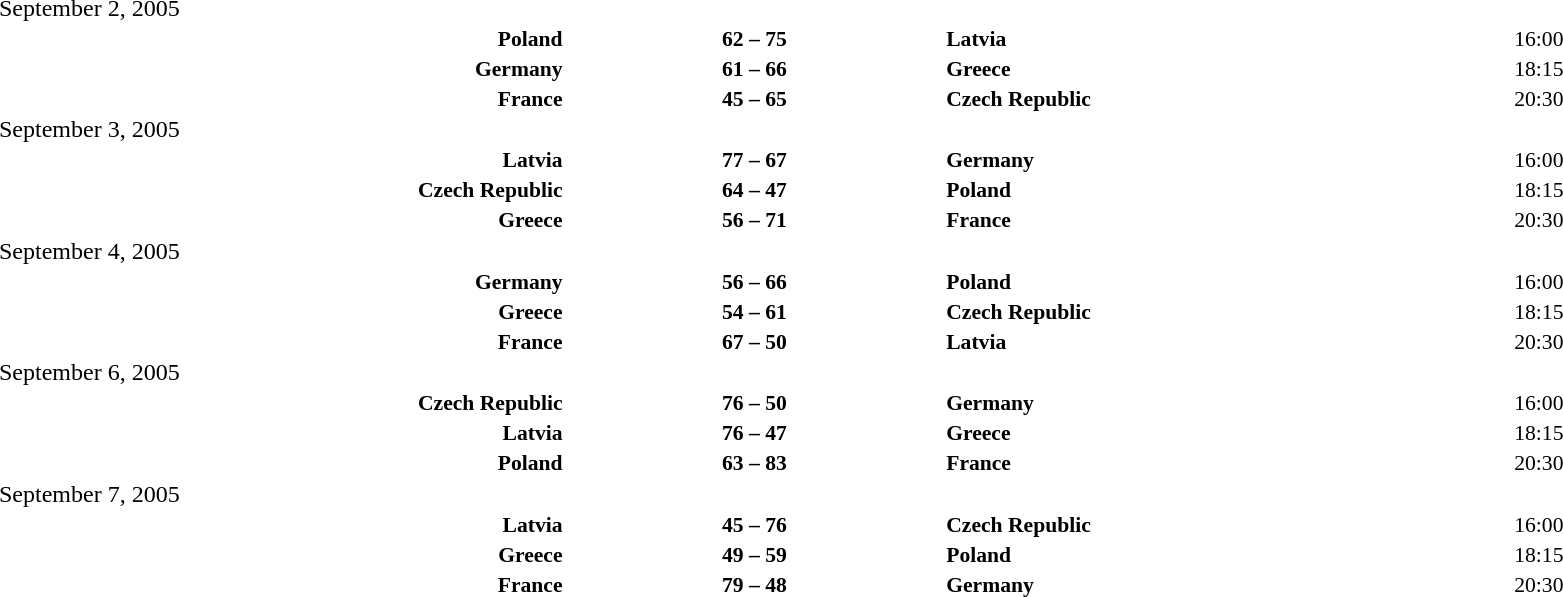<table width=100% cellspacing=1>
<tr>
<th width=30%></th>
<th width=20%></th>
<th width=30%></th>
<th width=20%></th>
</tr>
<tr>
<td>September 2, 2005</td>
</tr>
<tr style=font-size:90%>
<td align=right><strong>Poland</strong></td>
<td align=center><strong>62 – 75</strong></td>
<td><strong>Latvia</strong></td>
<td>16:00</td>
</tr>
<tr style=font-size:90%>
<td align=right><strong>Germany</strong></td>
<td align=center><strong>61 – 66</strong></td>
<td><strong>Greece</strong></td>
<td>18:15</td>
</tr>
<tr style=font-size:90%>
<td align=right><strong>France</strong></td>
<td align=center><strong>45 – 65</strong></td>
<td><strong>Czech Republic</strong></td>
<td>20:30</td>
</tr>
<tr>
<td>September 3, 2005</td>
</tr>
<tr style=font-size:90%>
<td align=right><strong>Latvia</strong></td>
<td align=center><strong>77 – 67</strong></td>
<td><strong>Germany</strong></td>
<td>16:00</td>
</tr>
<tr style=font-size:90%>
<td align=right><strong>Czech Republic</strong></td>
<td align=center><strong>64 – 47</strong></td>
<td><strong>Poland</strong></td>
<td>18:15</td>
</tr>
<tr style=font-size:90%>
<td align=right><strong>Greece</strong></td>
<td align=center><strong>56 – 71</strong></td>
<td><strong>France</strong></td>
<td>20:30</td>
</tr>
<tr>
<td>September 4, 2005</td>
</tr>
<tr style=font-size:90%>
<td align=right><strong>Germany</strong></td>
<td align=center><strong>56 – 66</strong></td>
<td><strong>Poland</strong></td>
<td>16:00</td>
</tr>
<tr style=font-size:90%>
<td align=right><strong>Greece</strong></td>
<td align=center><strong>54 – 61</strong></td>
<td><strong>Czech Republic</strong></td>
<td>18:15</td>
</tr>
<tr style=font-size:90%>
<td align=right><strong>France</strong></td>
<td align=center><strong>67 – 50</strong></td>
<td><strong>Latvia</strong></td>
<td>20:30</td>
</tr>
<tr>
<td>September 6, 2005</td>
</tr>
<tr style=font-size:90%>
<td align=right><strong>Czech Republic</strong></td>
<td align=center><strong>76 – 50</strong></td>
<td><strong>Germany</strong></td>
<td>16:00</td>
</tr>
<tr style=font-size:90%>
<td align=right><strong>Latvia</strong></td>
<td align=center><strong>76 – 47</strong></td>
<td><strong>Greece</strong></td>
<td>18:15</td>
</tr>
<tr style=font-size:90%>
<td align=right><strong>Poland</strong></td>
<td align=center><strong>63 – 83</strong></td>
<td><strong>France</strong></td>
<td>20:30</td>
</tr>
<tr>
<td>September 7, 2005</td>
</tr>
<tr style=font-size:90%>
<td align=right><strong>Latvia</strong></td>
<td align=center><strong>45 – 76</strong></td>
<td><strong>Czech Republic</strong></td>
<td>16:00</td>
</tr>
<tr style=font-size:90%>
<td align=right><strong>Greece</strong></td>
<td align=center><strong>49 – 59</strong></td>
<td><strong>Poland</strong></td>
<td>18:15</td>
</tr>
<tr style=font-size:90%>
<td align=right><strong>France</strong></td>
<td align=center><strong>79 – 48</strong></td>
<td><strong>Germany</strong></td>
<td>20:30</td>
</tr>
</table>
